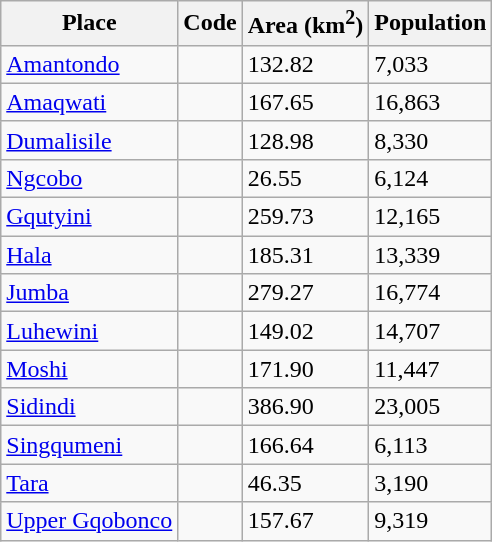<table class="wikitable sortable">
<tr>
<th>Place</th>
<th>Code</th>
<th>Area (km<sup>2</sup>)</th>
<th>Population</th>
</tr>
<tr>
<td><a href='#'>Amantondo</a></td>
<td></td>
<td>132.82</td>
<td>7,033</td>
</tr>
<tr>
<td><a href='#'>Amaqwati</a></td>
<td></td>
<td>167.65</td>
<td>16,863</td>
</tr>
<tr>
<td><a href='#'>Dumalisile</a></td>
<td></td>
<td>128.98</td>
<td>8,330</td>
</tr>
<tr>
<td><a href='#'>Ngcobo</a></td>
<td></td>
<td>26.55</td>
<td>6,124</td>
</tr>
<tr>
<td><a href='#'>Gqutyini</a></td>
<td></td>
<td>259.73</td>
<td>12,165</td>
</tr>
<tr>
<td><a href='#'>Hala</a></td>
<td></td>
<td>185.31</td>
<td>13,339</td>
</tr>
<tr>
<td><a href='#'>Jumba</a></td>
<td></td>
<td>279.27</td>
<td>16,774</td>
</tr>
<tr>
<td><a href='#'>Luhewini</a></td>
<td></td>
<td>149.02</td>
<td>14,707</td>
</tr>
<tr>
<td><a href='#'>Moshi</a></td>
<td></td>
<td>171.90</td>
<td>11,447</td>
</tr>
<tr>
<td><a href='#'>Sidindi</a></td>
<td></td>
<td>386.90</td>
<td>23,005</td>
</tr>
<tr>
<td><a href='#'>Singqumeni</a></td>
<td></td>
<td>166.64</td>
<td>6,113</td>
</tr>
<tr>
<td><a href='#'>Tara</a></td>
<td></td>
<td>46.35</td>
<td>3,190</td>
</tr>
<tr>
<td><a href='#'>Upper Gqobonco</a></td>
<td></td>
<td>157.67</td>
<td>9,319</td>
</tr>
</table>
